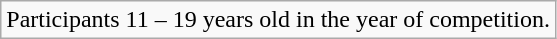<table class="wikitable">
<tr>
<td>Participants 11 – 19 years old in the year of competition.</td>
</tr>
</table>
